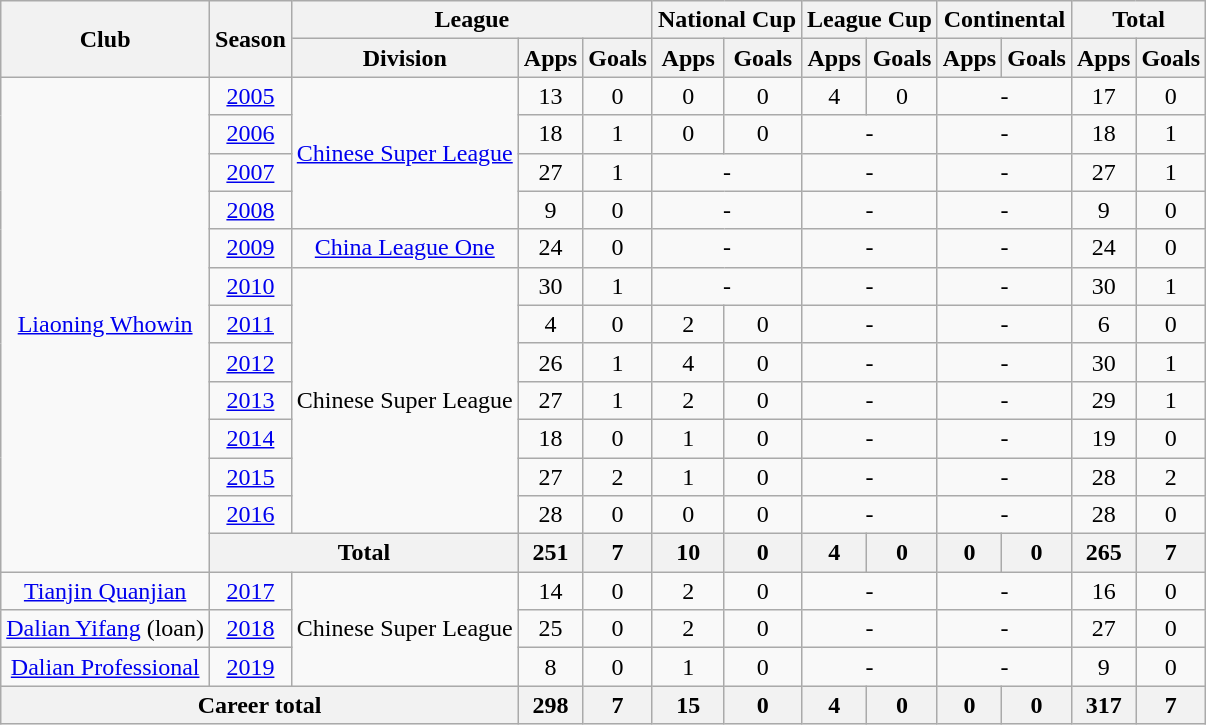<table class="wikitable" style="text-align: center">
<tr>
<th rowspan="2">Club</th>
<th rowspan="2">Season</th>
<th colspan="3">League</th>
<th colspan="2">National Cup</th>
<th colspan="2">League Cup</th>
<th colspan="2">Continental</th>
<th colspan="2">Total</th>
</tr>
<tr>
<th>Division</th>
<th>Apps</th>
<th>Goals</th>
<th>Apps</th>
<th>Goals</th>
<th>Apps</th>
<th>Goals</th>
<th>Apps</th>
<th>Goals</th>
<th>Apps</th>
<th>Goals</th>
</tr>
<tr>
<td rowspan="13"><a href='#'>Liaoning Whowin</a></td>
<td><a href='#'>2005</a></td>
<td rowspan="4"><a href='#'>Chinese Super League</a></td>
<td>13</td>
<td>0</td>
<td>0</td>
<td>0</td>
<td>4</td>
<td>0</td>
<td colspan="2">-</td>
<td>17</td>
<td>0</td>
</tr>
<tr>
<td><a href='#'>2006</a></td>
<td>18</td>
<td>1</td>
<td>0</td>
<td>0</td>
<td colspan="2">-</td>
<td colspan="2">-</td>
<td>18</td>
<td>1</td>
</tr>
<tr>
<td><a href='#'>2007</a></td>
<td>27</td>
<td>1</td>
<td colspan="2">-</td>
<td colspan="2">-</td>
<td colspan="2">-</td>
<td>27</td>
<td>1</td>
</tr>
<tr>
<td><a href='#'>2008</a></td>
<td>9</td>
<td>0</td>
<td colspan="2">-</td>
<td colspan="2">-</td>
<td colspan="2">-</td>
<td>9</td>
<td>0</td>
</tr>
<tr>
<td><a href='#'>2009</a></td>
<td><a href='#'>China League One</a></td>
<td>24</td>
<td>0</td>
<td colspan="2">-</td>
<td colspan="2">-</td>
<td colspan="2">-</td>
<td>24</td>
<td>0</td>
</tr>
<tr>
<td><a href='#'>2010</a></td>
<td rowspan="7">Chinese Super League</td>
<td>30</td>
<td>1</td>
<td colspan="2">-</td>
<td colspan="2">-</td>
<td colspan="2">-</td>
<td>30</td>
<td>1</td>
</tr>
<tr>
<td><a href='#'>2011</a></td>
<td>4</td>
<td>0</td>
<td>2</td>
<td>0</td>
<td colspan="2">-</td>
<td colspan="2">-</td>
<td>6</td>
<td>0</td>
</tr>
<tr>
<td><a href='#'>2012</a></td>
<td>26</td>
<td>1</td>
<td>4</td>
<td>0</td>
<td colspan="2">-</td>
<td colspan="2">-</td>
<td>30</td>
<td>1</td>
</tr>
<tr>
<td><a href='#'>2013</a></td>
<td>27</td>
<td>1</td>
<td>2</td>
<td>0</td>
<td colspan="2">-</td>
<td colspan="2">-</td>
<td>29</td>
<td>1</td>
</tr>
<tr>
<td><a href='#'>2014</a></td>
<td>18</td>
<td>0</td>
<td>1</td>
<td>0</td>
<td colspan="2">-</td>
<td colspan="2">-</td>
<td>19</td>
<td>0</td>
</tr>
<tr>
<td><a href='#'>2015</a></td>
<td>27</td>
<td>2</td>
<td>1</td>
<td>0</td>
<td colspan="2">-</td>
<td colspan="2">-</td>
<td>28</td>
<td>2</td>
</tr>
<tr>
<td><a href='#'>2016</a></td>
<td>28</td>
<td>0</td>
<td>0</td>
<td>0</td>
<td colspan="2">-</td>
<td colspan="2">-</td>
<td>28</td>
<td>0</td>
</tr>
<tr>
<th colspan="2">Total</th>
<th>251</th>
<th>7</th>
<th>10</th>
<th>0</th>
<th>4</th>
<th>0</th>
<th>0</th>
<th>0</th>
<th>265</th>
<th>7</th>
</tr>
<tr>
<td><a href='#'>Tianjin Quanjian</a></td>
<td><a href='#'>2017</a></td>
<td rowspan="3">Chinese Super League</td>
<td>14</td>
<td>0</td>
<td>2</td>
<td>0</td>
<td colspan="2">-</td>
<td colspan="2">-</td>
<td>16</td>
<td>0</td>
</tr>
<tr>
<td><a href='#'>Dalian Yifang</a> (loan)</td>
<td><a href='#'>2018</a></td>
<td>25</td>
<td>0</td>
<td>2</td>
<td>0</td>
<td colspan="2">-</td>
<td colspan="2">-</td>
<td>27</td>
<td>0</td>
</tr>
<tr>
<td><a href='#'>Dalian Professional</a></td>
<td><a href='#'>2019</a></td>
<td>8</td>
<td>0</td>
<td>1</td>
<td>0</td>
<td colspan="2">-</td>
<td colspan="2">-</td>
<td>9</td>
<td>0</td>
</tr>
<tr>
<th colspan=3>Career total</th>
<th>298</th>
<th>7</th>
<th>15</th>
<th>0</th>
<th>4</th>
<th>0</th>
<th>0</th>
<th>0</th>
<th>317</th>
<th>7</th>
</tr>
</table>
